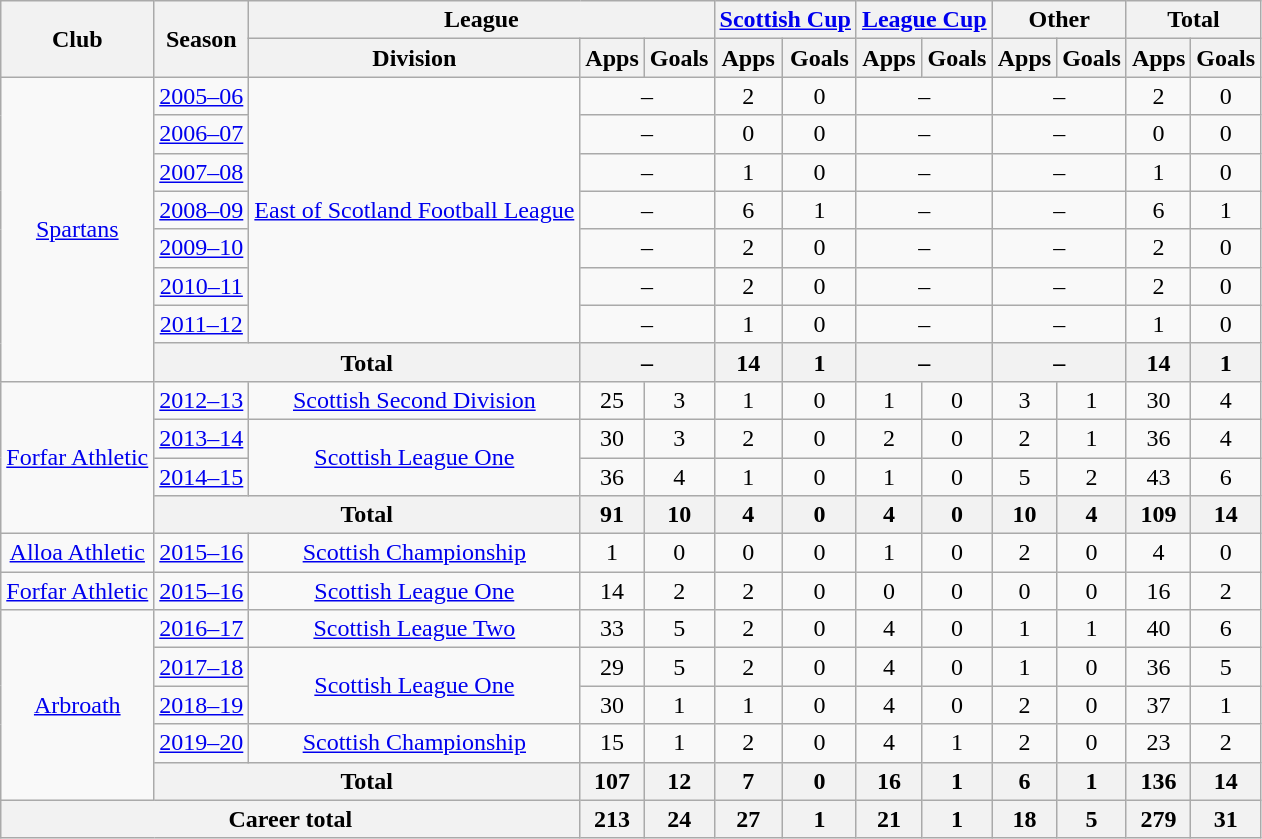<table class="wikitable" style="text-align:center">
<tr>
<th rowspan="2">Club</th>
<th rowspan="2">Season</th>
<th colspan="3">League</th>
<th colspan="2"><a href='#'>Scottish Cup</a></th>
<th colspan="2"><a href='#'>League Cup</a></th>
<th colspan="2">Other</th>
<th colspan="2">Total</th>
</tr>
<tr>
<th>Division</th>
<th>Apps</th>
<th>Goals</th>
<th>Apps</th>
<th>Goals</th>
<th>Apps</th>
<th>Goals</th>
<th>Apps</th>
<th>Goals</th>
<th>Apps</th>
<th>Goals</th>
</tr>
<tr>
<td rowspan=8><a href='#'>Spartans</a></td>
<td><a href='#'>2005–06</a></td>
<td rowspan=7><a href='#'>East of Scotland Football League</a></td>
<td colspan=2>–</td>
<td>2</td>
<td>0</td>
<td colspan=2>–</td>
<td colspan=2>–</td>
<td>2</td>
<td>0</td>
</tr>
<tr>
<td><a href='#'>2006–07</a></td>
<td colspan=2>–</td>
<td>0</td>
<td>0</td>
<td colspan=2>–</td>
<td colspan=2>–</td>
<td>0</td>
<td>0</td>
</tr>
<tr>
<td><a href='#'>2007–08</a></td>
<td colspan=2>–</td>
<td>1</td>
<td>0</td>
<td colspan=2>–</td>
<td colspan=2>–</td>
<td>1</td>
<td>0</td>
</tr>
<tr>
<td><a href='#'>2008–09</a></td>
<td colspan=2>–</td>
<td>6</td>
<td>1</td>
<td colspan=2>–</td>
<td colspan=2>–</td>
<td>6</td>
<td>1</td>
</tr>
<tr>
<td><a href='#'>2009–10</a></td>
<td colspan=2>–</td>
<td>2</td>
<td>0</td>
<td colspan=2>–</td>
<td colspan=2>–</td>
<td>2</td>
<td>0</td>
</tr>
<tr>
<td><a href='#'>2010–11</a></td>
<td colspan=2>–</td>
<td>2</td>
<td>0</td>
<td colspan=2>–</td>
<td colspan=2>–</td>
<td>2</td>
<td>0</td>
</tr>
<tr>
<td><a href='#'>2011–12</a></td>
<td colspan=2>–</td>
<td>1</td>
<td>0</td>
<td colspan=2>–</td>
<td colspan=2>–</td>
<td>1</td>
<td>0</td>
</tr>
<tr>
<th colspan=2=>Total</th>
<th colspan=2>–</th>
<th>14</th>
<th>1</th>
<th colspan=2>–</th>
<th colspan=2>–</th>
<th>14</th>
<th>1</th>
</tr>
<tr>
<td rowspan="4"><a href='#'>Forfar Athletic</a></td>
<td><a href='#'>2012–13</a></td>
<td><a href='#'>Scottish Second Division</a></td>
<td>25</td>
<td>3</td>
<td>1</td>
<td>0</td>
<td>1</td>
<td>0</td>
<td>3</td>
<td>1</td>
<td>30</td>
<td>4</td>
</tr>
<tr>
<td><a href='#'>2013–14</a></td>
<td rowspan="2"><a href='#'>Scottish League One</a></td>
<td>30</td>
<td>3</td>
<td>2</td>
<td>0</td>
<td>2</td>
<td>0</td>
<td>2</td>
<td>1</td>
<td>36</td>
<td>4</td>
</tr>
<tr>
<td><a href='#'>2014–15</a></td>
<td>36</td>
<td>4</td>
<td>1</td>
<td>0</td>
<td>1</td>
<td>0</td>
<td>5</td>
<td>2</td>
<td>43</td>
<td>6</td>
</tr>
<tr>
<th colspan="2">Total</th>
<th>91</th>
<th>10</th>
<th>4</th>
<th>0</th>
<th>4</th>
<th>0</th>
<th>10</th>
<th>4</th>
<th>109</th>
<th>14</th>
</tr>
<tr>
<td><a href='#'>Alloa Athletic</a></td>
<td><a href='#'>2015–16</a></td>
<td><a href='#'>Scottish Championship</a></td>
<td>1</td>
<td>0</td>
<td>0</td>
<td>0</td>
<td>1</td>
<td>0</td>
<td>2</td>
<td>0</td>
<td>4</td>
<td>0</td>
</tr>
<tr>
<td><a href='#'>Forfar Athletic</a></td>
<td><a href='#'>2015–16</a></td>
<td><a href='#'>Scottish League One</a></td>
<td>14</td>
<td>2</td>
<td>2</td>
<td>0</td>
<td>0</td>
<td>0</td>
<td>0</td>
<td>0</td>
<td>16</td>
<td>2</td>
</tr>
<tr>
<td rowspan="5"><a href='#'>Arbroath</a></td>
<td><a href='#'>2016–17</a></td>
<td><a href='#'>Scottish League Two</a></td>
<td>33</td>
<td>5</td>
<td>2</td>
<td>0</td>
<td>4</td>
<td>0</td>
<td>1</td>
<td>1</td>
<td>40</td>
<td>6</td>
</tr>
<tr>
<td><a href='#'>2017–18</a></td>
<td rowspan=2><a href='#'>Scottish League One</a></td>
<td>29</td>
<td>5</td>
<td>2</td>
<td>0</td>
<td>4</td>
<td>0</td>
<td>1</td>
<td>0</td>
<td>36</td>
<td>5</td>
</tr>
<tr>
<td><a href='#'>2018–19</a></td>
<td>30</td>
<td>1</td>
<td>1</td>
<td>0</td>
<td>4</td>
<td>0</td>
<td>2</td>
<td>0</td>
<td>37</td>
<td>1</td>
</tr>
<tr>
<td><a href='#'>2019–20</a></td>
<td><a href='#'>Scottish Championship</a></td>
<td>15</td>
<td>1</td>
<td>2</td>
<td>0</td>
<td>4</td>
<td>1</td>
<td>2</td>
<td>0</td>
<td>23</td>
<td>2</td>
</tr>
<tr>
<th colspan="2">Total</th>
<th>107</th>
<th>12</th>
<th>7</th>
<th>0</th>
<th>16</th>
<th>1</th>
<th>6</th>
<th>1</th>
<th>136</th>
<th>14</th>
</tr>
<tr>
<th colspan="3">Career total</th>
<th>213</th>
<th>24</th>
<th>27</th>
<th>1</th>
<th>21</th>
<th>1</th>
<th>18</th>
<th>5</th>
<th>279</th>
<th>31</th>
</tr>
</table>
